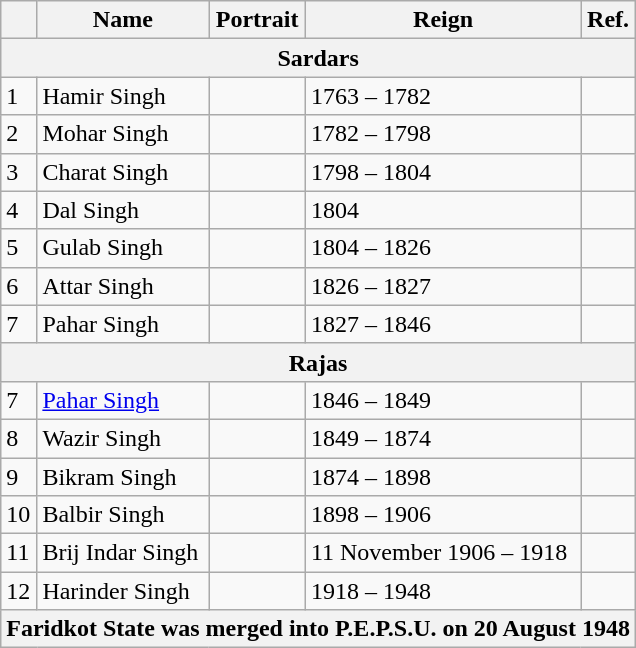<table class="wikitable">
<tr>
<th></th>
<th>Name<br></th>
<th>Portrait</th>
<th class="unsortable">Reign</th>
<th>Ref.</th>
</tr>
<tr>
<th colspan="5"><strong>Sardars</strong></th>
</tr>
<tr>
<td>1</td>
<td>Hamir Singh<br></td>
<td></td>
<td>1763 – 1782</td>
<td></td>
</tr>
<tr>
<td>2</td>
<td>Mohar Singh</td>
<td></td>
<td>1782 – 1798</td>
<td></td>
</tr>
<tr>
<td>3</td>
<td>Charat Singh</td>
<td></td>
<td>1798 – 1804</td>
<td></td>
</tr>
<tr>
<td>4</td>
<td>Dal Singh</td>
<td></td>
<td>1804</td>
<td></td>
</tr>
<tr>
<td>5</td>
<td>Gulab Singh</td>
<td></td>
<td>1804 – 1826</td>
<td></td>
</tr>
<tr>
<td>6</td>
<td>Attar Singh</td>
<td></td>
<td>1826 – 1827</td>
<td></td>
</tr>
<tr>
<td>7</td>
<td>Pahar Singh</td>
<td></td>
<td>1827 – 1846</td>
<td></td>
</tr>
<tr>
<th colspan="5">Rajas</th>
</tr>
<tr>
<td>7</td>
<td><a href='#'>Pahar Singh</a><br></td>
<td></td>
<td>1846 – 1849</td>
<td></td>
</tr>
<tr>
<td>8</td>
<td>Wazir Singh</td>
<td></td>
<td>1849 – 1874</td>
<td></td>
</tr>
<tr>
<td>9</td>
<td>Bikram Singh<br></td>
<td></td>
<td>1874 – 1898</td>
<td></td>
</tr>
<tr>
<td>10</td>
<td>Balbir Singh<br></td>
<td></td>
<td>1898 – 1906</td>
<td></td>
</tr>
<tr>
<td>11</td>
<td>Brij Indar Singh</td>
<td></td>
<td>11 November 1906 – 1918</td>
<td></td>
</tr>
<tr>
<td>12</td>
<td>Harinder Singh</td>
<td></td>
<td>1918 – 1948</td>
<td></td>
</tr>
<tr>
<th colspan="5">Faridkot State was merged into P.E.P.S.U. on 20 August 1948</th>
</tr>
</table>
